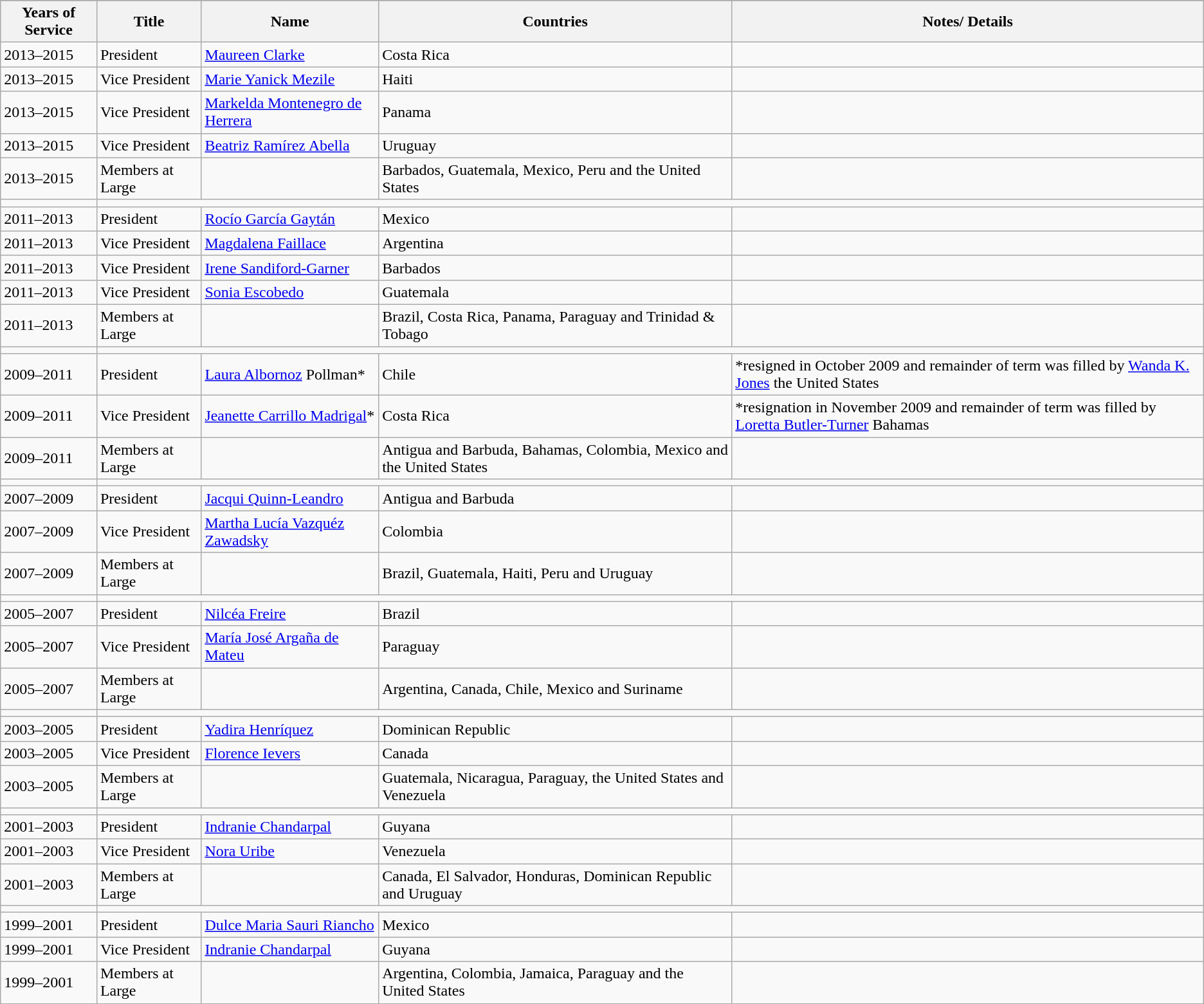<table class="wikitable">
<tr>
</tr>
<tr>
<th>Years of Service</th>
<th>Title</th>
<th>Name</th>
<th>Countries</th>
<th>Notes/ Details</th>
</tr>
<tr>
<td>2013–2015</td>
<td>President</td>
<td><a href='#'>Maureen Clarke</a></td>
<td> Costa Rica</td>
<td></td>
</tr>
<tr>
<td>2013–2015</td>
<td>Vice President</td>
<td><a href='#'>Marie Yanick Mezile</a></td>
<td> Haiti</td>
<td></td>
</tr>
<tr>
<td>2013–2015</td>
<td>Vice President</td>
<td><a href='#'>Markelda Montenegro de Herrera</a></td>
<td> Panama</td>
<td></td>
</tr>
<tr>
<td>2013–2015</td>
<td>Vice President</td>
<td><a href='#'>Beatriz Ramírez Abella</a></td>
<td> Uruguay</td>
<td></td>
</tr>
<tr>
<td>2013–2015</td>
<td>Members at Large</td>
<td></td>
<td> Barbados,  Guatemala,  Mexico,  Peru and   the United States</td>
<td></td>
</tr>
<tr>
<td></td>
</tr>
<tr>
<td>2011–2013</td>
<td>President</td>
<td><a href='#'>Rocío García Gaytán</a></td>
<td> Mexico</td>
<td></td>
</tr>
<tr>
<td>2011–2013</td>
<td>Vice President</td>
<td><a href='#'>Magdalena Faillace</a></td>
<td> Argentina</td>
<td></td>
</tr>
<tr>
<td>2011–2013</td>
<td>Vice President</td>
<td><a href='#'>Irene Sandiford-Garner</a></td>
<td> Barbados</td>
<td></td>
</tr>
<tr>
<td>2011–2013</td>
<td>Vice President</td>
<td><a href='#'>Sonia Escobedo</a></td>
<td> Guatemala</td>
<td></td>
</tr>
<tr>
<td>2011–2013</td>
<td>Members at Large</td>
<td></td>
<td> Brazil,  Costa Rica,  Panama,  Paraguay and   Trinidad & Tobago</td>
<td></td>
</tr>
<tr>
<td></td>
</tr>
<tr>
<td>2009–2011</td>
<td>President</td>
<td><a href='#'>Laura Albornoz</a> Pollman*</td>
<td> Chile</td>
<td>*resigned in October 2009 and remainder of term was filled by <a href='#'>Wanda K. Jones</a>  the United States</td>
</tr>
<tr>
<td>2009–2011</td>
<td>Vice President</td>
<td><a href='#'>Jeanette Carrillo Madrigal</a>*</td>
<td> Costa Rica</td>
<td>*resignation in November 2009 and remainder of term was filled by <a href='#'>Loretta Butler-Turner</a>  Bahamas</td>
</tr>
<tr>
<td>2009–2011</td>
<td>Members at Large</td>
<td></td>
<td> Antigua and Barbuda,  Bahamas,  Colombia,  Mexico and  the United States</td>
<td></td>
</tr>
<tr>
<td></td>
</tr>
<tr>
<td>2007–2009</td>
<td>President</td>
<td><a href='#'>Jacqui Quinn-Leandro</a></td>
<td> Antigua and Barbuda</td>
<td></td>
</tr>
<tr>
<td>2007–2009</td>
<td>Vice President</td>
<td><a href='#'>Martha Lucía Vazquéz Zawadsky</a></td>
<td> Colombia</td>
<td></td>
</tr>
<tr>
<td>2007–2009</td>
<td>Members at Large</td>
<td></td>
<td> Brazil,  Guatemala,  Haiti,  Peru and  Uruguay</td>
<td></td>
</tr>
<tr>
<td></td>
</tr>
<tr>
<td>2005–2007</td>
<td>President</td>
<td><a href='#'>Nilcéa Freire</a></td>
<td> Brazil</td>
<td></td>
</tr>
<tr>
<td>2005–2007</td>
<td>Vice President</td>
<td><a href='#'>María José Argaña de Mateu</a></td>
<td> Paraguay</td>
<td></td>
</tr>
<tr>
<td>2005–2007</td>
<td>Members at Large</td>
<td></td>
<td> Argentina,  Canada,  Chile,  Mexico and  Suriname</td>
<td></td>
</tr>
<tr>
<td></td>
</tr>
<tr>
<td>2003–2005</td>
<td>President</td>
<td><a href='#'>Yadira Henríquez</a></td>
<td> Dominican Republic</td>
<td></td>
</tr>
<tr>
<td>2003–2005</td>
<td>Vice President</td>
<td><a href='#'>Florence Ievers</a></td>
<td> Canada</td>
<td></td>
</tr>
<tr>
<td>2003–2005</td>
<td>Members at Large</td>
<td></td>
<td> Guatemala,  Nicaragua,  Paraguay,  the United States and  Venezuela</td>
<td></td>
</tr>
<tr>
<td></td>
</tr>
<tr>
<td>2001–2003</td>
<td>President</td>
<td><a href='#'>Indranie Chandarpal</a></td>
<td> Guyana</td>
<td></td>
</tr>
<tr>
<td>2001–2003</td>
<td>Vice President</td>
<td><a href='#'>Nora Uribe</a></td>
<td> Venezuela</td>
<td></td>
</tr>
<tr>
<td>2001–2003</td>
<td>Members at Large</td>
<td></td>
<td> Canada,  El Salvador,  Honduras,  Dominican Republic and  Uruguay</td>
<td></td>
</tr>
<tr>
<td></td>
</tr>
<tr>
<td>1999–2001</td>
<td>President</td>
<td><a href='#'>Dulce Maria Sauri Riancho</a></td>
<td> Mexico</td>
<td></td>
</tr>
<tr>
<td>1999–2001</td>
<td>Vice President</td>
<td><a href='#'>Indranie Chandarpal</a></td>
<td> Guyana</td>
<td></td>
</tr>
<tr>
<td>1999–2001</td>
<td>Members at Large</td>
<td></td>
<td> Argentina,  Colombia,  Jamaica,  Paraguay and  the United States</td>
<td></td>
</tr>
<tr>
</tr>
</table>
